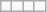<table class=wikitable>
<tr>
<td></td>
<td></td>
<td></td>
<td></td>
</tr>
</table>
